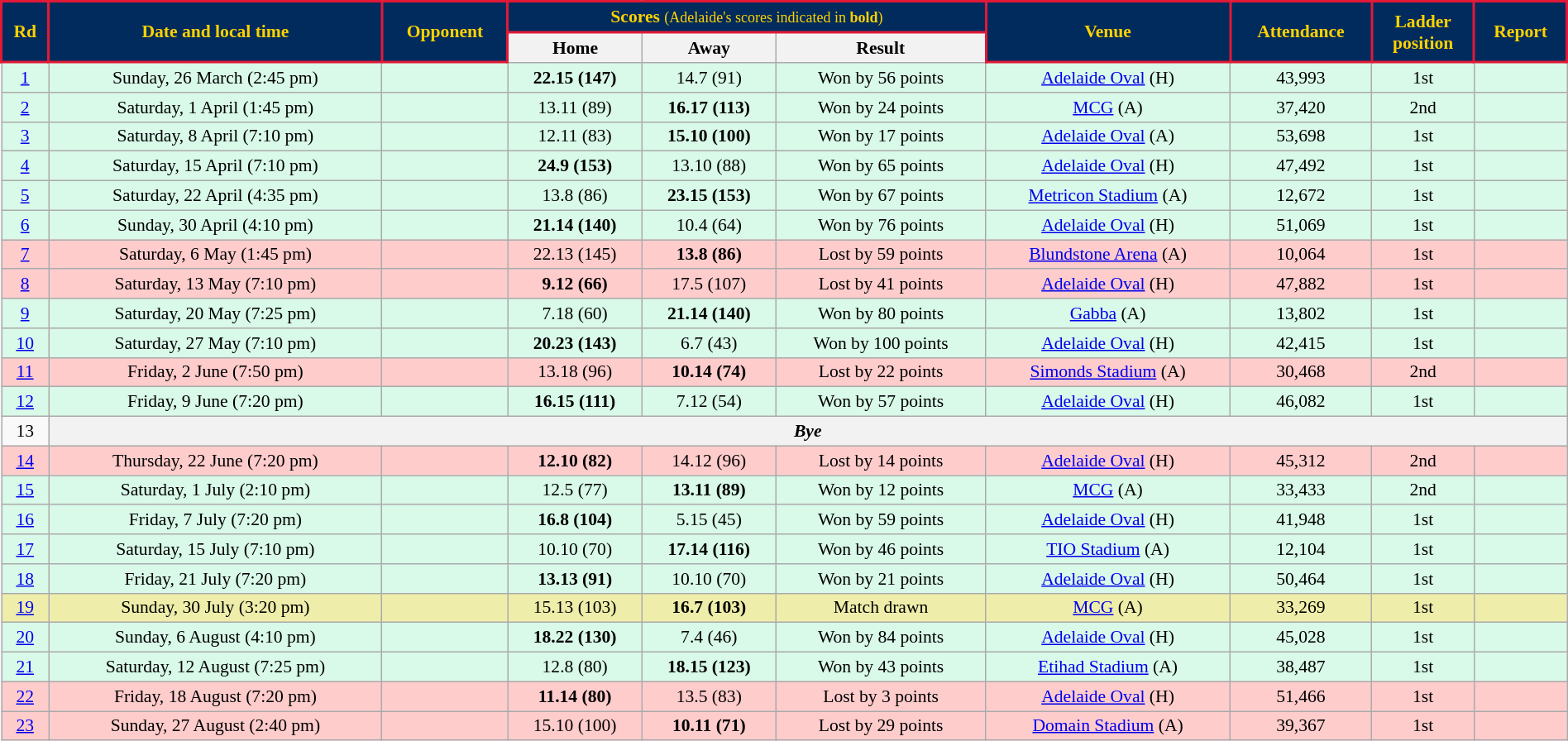<table class="wikitable sortable" style="font-size:90%; text-align:center; width: 100%; margin-left: auto; margin-right: auto;">
<tr style="background:#002B5C; color: #FFD200;">
<td rowspan=2 style="border: solid #E21937 2px;"><strong>Rd</strong></td>
<td rowspan=2 style="border: solid #E21937 2px;"><strong>Date and local time</strong></td>
<td rowspan=2 style="border: solid #E21937 2px;"><strong>Opponent</strong></td>
<td colspan=3 style="border: solid #E21937 2px;"><strong>Scores</strong> <small>(Adelaide's scores indicated in <strong>bold</strong>)</small></td>
<td rowspan=2 style="border: solid #E21937 2px;"><strong>Venue</strong></td>
<td rowspan=2 style="border: solid #E21937 2px;"><strong>Attendance</strong></td>
<td rowspan=2 style="border: solid #E21937 2px;"><strong>Ladder<br>position</strong></td>
<td rowspan=2 style="border: solid #E21937 2px;"><strong>Report</strong></td>
</tr>
<tr>
<th><span>Home</span></th>
<th><span>Away</span></th>
<th><span>Result</span></th>
</tr>
<tr style="background:#d9f9e9;">
<td><a href='#'>1</a></td>
<td>Sunday, 26 March (2:45 pm)</td>
<td></td>
<td><strong>22.15 (147)</strong></td>
<td>14.7 (91)</td>
<td>Won by 56 points</td>
<td><a href='#'>Adelaide Oval</a> (H)</td>
<td>43,993</td>
<td>1st</td>
<td></td>
</tr>
<tr style="background:#d9f9e9">
<td><a href='#'>2</a></td>
<td>Saturday, 1 April (1:45 pm)</td>
<td></td>
<td>13.11 (89)</td>
<td><strong>16.17 (113)</strong></td>
<td>Won by 24 points</td>
<td><a href='#'>MCG</a> (A)</td>
<td>37,420</td>
<td>2nd </td>
<td></td>
</tr>
<tr style="background:#d9f9e9">
<td><a href='#'>3</a></td>
<td>Saturday, 8 April (7:10 pm)</td>
<td></td>
<td>12.11 (83)</td>
<td><strong>15.10 (100)</strong></td>
<td>Won by 17 points</td>
<td><a href='#'>Adelaide Oval</a> (A)</td>
<td>53,698</td>
<td>1st </td>
<td></td>
</tr>
<tr style="background:#d9f9e9">
<td><a href='#'>4</a></td>
<td>Saturday, 15 April (7:10 pm)</td>
<td></td>
<td><strong>24.9 (153)</strong></td>
<td>13.10 (88)</td>
<td>Won by 65 points</td>
<td><a href='#'>Adelaide Oval</a> (H)</td>
<td>47,492</td>
<td>1st </td>
<td></td>
</tr>
<tr style="background:#d9f9e9">
<td><a href='#'>5</a></td>
<td>Saturday, 22 April (4:35 pm)</td>
<td></td>
<td>13.8 (86)</td>
<td><strong>23.15 (153)</strong></td>
<td>Won by 67 points</td>
<td><a href='#'>Metricon Stadium</a> (A)</td>
<td>12,672</td>
<td>1st </td>
<td></td>
</tr>
<tr style="background:#d9f9e9">
<td><a href='#'>6</a></td>
<td>Sunday, 30 April (4:10 pm)</td>
<td></td>
<td><strong>21.14 (140)</strong></td>
<td>10.4 (64)</td>
<td>Won by 76 points</td>
<td><a href='#'>Adelaide Oval</a> (H)</td>
<td>51,069</td>
<td>1st </td>
<td></td>
</tr>
<tr style="background:#fcc">
<td><a href='#'>7</a></td>
<td>Saturday, 6 May (1:45 pm)</td>
<td></td>
<td>22.13 (145)</td>
<td><strong>13.8 (86)</strong></td>
<td>Lost by 59 points</td>
<td><a href='#'>Blundstone Arena</a> (A)</td>
<td>10,064</td>
<td>1st </td>
<td></td>
</tr>
<tr style="background:#fcc">
<td><a href='#'>8</a></td>
<td>Saturday, 13 May (7:10 pm)</td>
<td></td>
<td><strong>9.12 (66)</strong></td>
<td>17.5 (107)</td>
<td>Lost by 41 points</td>
<td><a href='#'>Adelaide Oval</a> (H)</td>
<td>47,882</td>
<td>1st </td>
<td></td>
</tr>
<tr style="background:#d9f9e9">
<td><a href='#'>9</a></td>
<td>Saturday, 20 May (7:25 pm)</td>
<td></td>
<td>7.18 (60)</td>
<td><strong>21.14 (140)</strong></td>
<td>Won by 80 points</td>
<td><a href='#'>Gabba</a> (A)</td>
<td>13,802</td>
<td>1st </td>
<td></td>
</tr>
<tr style="background:#d9f9e9">
<td><a href='#'>10</a></td>
<td>Saturday, 27 May (7:10 pm)</td>
<td></td>
<td><strong>20.23 (143)</strong></td>
<td>6.7 (43)</td>
<td>Won by 100 points</td>
<td><a href='#'>Adelaide Oval</a> (H)</td>
<td>42,415</td>
<td>1st </td>
<td></td>
</tr>
<tr style="background:#fcc">
<td><a href='#'>11</a></td>
<td>Friday, 2 June (7:50 pm)</td>
<td></td>
<td>13.18 (96)</td>
<td><strong>10.14 (74)</strong></td>
<td>Lost by 22 points</td>
<td><a href='#'>Simonds Stadium</a> (A)</td>
<td>30,468</td>
<td>2nd </td>
<td></td>
</tr>
<tr style="background:#d9f9e9">
<td><a href='#'>12</a></td>
<td>Friday, 9 June (7:20 pm)</td>
<td></td>
<td><strong>16.15 (111)</strong></td>
<td>7.12 (54)</td>
<td>Won by 57 points</td>
<td><a href='#'>Adelaide Oval</a> (H)</td>
<td>46,082</td>
<td>1st </td>
<td></td>
</tr>
<tr>
<td>13</td>
<th colspan=9><span><em>Bye</em></span></th>
</tr>
<tr style="background:#fcc">
<td><a href='#'>14</a></td>
<td>Thursday, 22 June (7:20 pm)</td>
<td></td>
<td><strong>12.10 (82)</strong></td>
<td>14.12 (96)</td>
<td>Lost by 14 points</td>
<td><a href='#'>Adelaide Oval</a> (H)</td>
<td>45,312</td>
<td>2nd </td>
<td></td>
</tr>
<tr style="background:#d9f9e9">
<td><a href='#'>15</a></td>
<td>Saturday, 1 July (2:10 pm)</td>
<td></td>
<td>12.5 (77)</td>
<td><strong>13.11 (89)</strong></td>
<td>Won by 12 points</td>
<td><a href='#'>MCG</a> (A)</td>
<td>33,433</td>
<td>2nd </td>
<td></td>
</tr>
<tr style="background:#d9f9e9">
<td><a href='#'>16</a></td>
<td>Friday, 7 July (7:20 pm)</td>
<td></td>
<td><strong>16.8 (104)</strong></td>
<td>5.15 (45)</td>
<td>Won by 59 points</td>
<td><a href='#'>Adelaide Oval</a> (H)</td>
<td>41,948</td>
<td>1st </td>
<td></td>
</tr>
<tr style="background:#d9f9e9">
<td><a href='#'>17</a></td>
<td>Saturday, 15 July (7:10 pm)</td>
<td></td>
<td>10.10 (70)</td>
<td><strong>17.14 (116)</strong></td>
<td>Won by 46 points</td>
<td><a href='#'>TIO Stadium</a> (A)</td>
<td>12,104</td>
<td>1st </td>
<td></td>
</tr>
<tr style="background:#d9f9e9">
<td><a href='#'>18</a></td>
<td>Friday, 21 July (7:20 pm)</td>
<td></td>
<td><strong>13.13 (91)</strong></td>
<td>10.10 (70)</td>
<td>Won by 21 points</td>
<td><a href='#'>Adelaide Oval</a> (H)</td>
<td>50,464</td>
<td>1st </td>
<td></td>
</tr>
<tr style="background:#eea">
<td><a href='#'>19</a></td>
<td>Sunday, 30 July (3:20 pm)</td>
<td></td>
<td>15.13 (103)</td>
<td><strong>16.7 (103)</strong></td>
<td>Match drawn</td>
<td><a href='#'>MCG</a> (A)</td>
<td>33,269</td>
<td>1st </td>
<td></td>
</tr>
<tr style="background:#d9f9e9">
<td><a href='#'>20</a></td>
<td>Sunday, 6 August (4:10 pm)</td>
<td></td>
<td><strong>18.22 (130)</strong></td>
<td>7.4 (46)</td>
<td>Won by 84 points</td>
<td><a href='#'>Adelaide Oval</a> (H)</td>
<td>45,028</td>
<td>1st </td>
<td></td>
</tr>
<tr style="background:#d9f9e9">
<td><a href='#'>21</a></td>
<td>Saturday, 12 August (7:25 pm)</td>
<td></td>
<td>12.8 (80)</td>
<td><strong>18.15 (123)</strong></td>
<td>Won by 43 points</td>
<td><a href='#'>Etihad Stadium</a> (A)</td>
<td>38,487</td>
<td>1st </td>
<td></td>
</tr>
<tr style="background:#fcc">
<td><a href='#'>22</a></td>
<td>Friday, 18 August (7:20 pm)</td>
<td></td>
<td><strong>11.14 (80)</strong></td>
<td>13.5 (83)</td>
<td>Lost by 3 points</td>
<td><a href='#'>Adelaide Oval</a> (H)</td>
<td>51,466</td>
<td>1st </td>
<td></td>
</tr>
<tr style="background:#fcc">
<td><a href='#'>23</a></td>
<td>Sunday, 27 August (2:40 pm)</td>
<td></td>
<td>15.10 (100)</td>
<td><strong>10.11 (71)</strong></td>
<td>Lost by 29 points</td>
<td><a href='#'>Domain Stadium</a> (A)</td>
<td>39,367</td>
<td>1st </td>
<td></td>
</tr>
</table>
